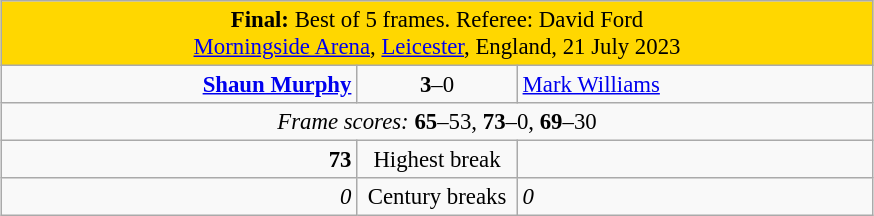<table class="wikitable" style="font-size: 95%; margin: 1em auto 1em auto;">
<tr>
<td colspan="3" align="center" bgcolor="#ffd700"><strong>Final:</strong> Best of 5 frames. Referee: David Ford<br><a href='#'>Morningside Arena</a>, <a href='#'>Leicester</a>, England, 21 July 2023</td>
</tr>
<tr>
<td width="230" align="right"><strong><a href='#'>Shaun Murphy</a></strong> <br> </td>
<td width="100" align="center"><strong>3</strong>–0</td>
<td width="230" align="left"><a href='#'>Mark Williams</a> <br> </td>
</tr>
<tr>
<td colspan="3" align="center" style="font-size: 100%"><em>Frame scores:</em> <strong>65</strong>–53, <strong>73</strong>–0, <strong>69</strong>–30</td>
</tr>
<tr>
<td align="right"><strong>73</strong></td>
<td align="center">Highest break</td>
<td></td>
</tr>
<tr>
<td align="right"><em>0</em></td>
<td align="center">Century breaks</td>
<td><em>0</em></td>
</tr>
</table>
